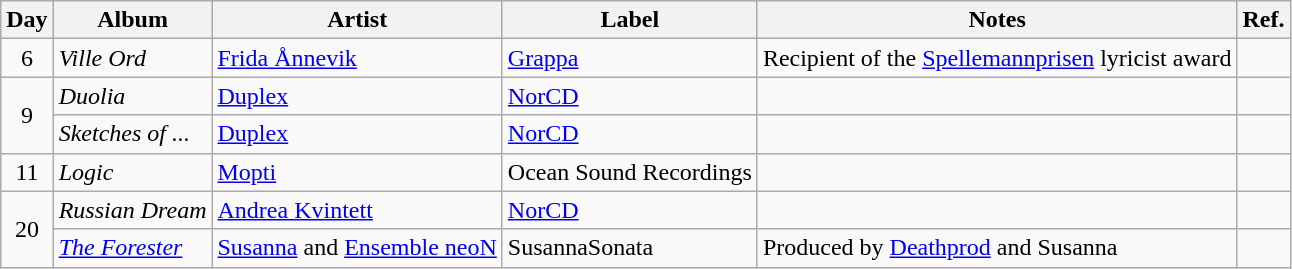<table class="wikitable">
<tr>
<th>Day</th>
<th>Album</th>
<th>Artist</th>
<th>Label</th>
<th>Notes</th>
<th>Ref.</th>
</tr>
<tr>
<td rowspan="1" style="text-align:center;">6</td>
<td><em>Ville Ord</em></td>
<td><a href='#'>Frida Ånnevik</a></td>
<td><a href='#'>Grappa</a></td>
<td>Recipient of the <a href='#'>Spellemannprisen</a> lyricist award</td>
<td style="text-align:center;"></td>
</tr>
<tr>
<td rowspan="2" style="text-align:center;">9</td>
<td><em>Duolia</em></td>
<td><a href='#'>Duplex</a></td>
<td><a href='#'>NorCD</a></td>
<td></td>
<td style="text-align:center;"></td>
</tr>
<tr>
<td><em>Sketches of ...</em></td>
<td><a href='#'>Duplex</a></td>
<td><a href='#'>NorCD</a></td>
<td></td>
<td style="text-align:center;"></td>
</tr>
<tr>
<td rowspan="1" style="text-align:center;">11</td>
<td><em>Logic</em></td>
<td><a href='#'>Mopti</a></td>
<td>Ocean Sound Recordings</td>
<td></td>
<td style="text-align:center;"></td>
</tr>
<tr>
<td rowspan="2" style="text-align:center;">20</td>
<td><em>Russian Dream</em></td>
<td><a href='#'>Andrea Kvintett</a></td>
<td><a href='#'>NorCD</a></td>
<td></td>
<td style="text-align:center;"></td>
</tr>
<tr>
<td><em><a href='#'>The Forester</a></em></td>
<td><a href='#'>Susanna</a> and <a href='#'>Ensemble neoN</a></td>
<td>SusannaSonata</td>
<td>Produced by <a href='#'>Deathprod</a> and Susanna</td>
<td style="text-align:center;"></td>
</tr>
</table>
